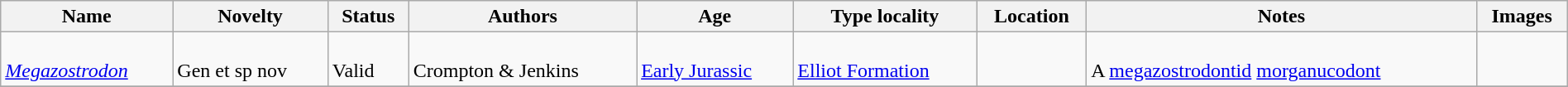<table class="wikitable sortable" align="center" width="100%">
<tr>
<th>Name</th>
<th>Novelty</th>
<th>Status</th>
<th>Authors</th>
<th>Age</th>
<th>Type locality</th>
<th>Location</th>
<th>Notes</th>
<th>Images</th>
</tr>
<tr>
<td><br><em><a href='#'>Megazostrodon</a></em></td>
<td><br>Gen et sp nov</td>
<td><br>Valid</td>
<td><br>Crompton & Jenkins</td>
<td><br><a href='#'>Early Jurassic</a></td>
<td><br><a href='#'>Elliot Formation</a></td>
<td><br></td>
<td><br>A <a href='#'>megazostrodontid</a> <a href='#'>morganucodont</a></td>
<td><br></td>
</tr>
<tr>
</tr>
</table>
